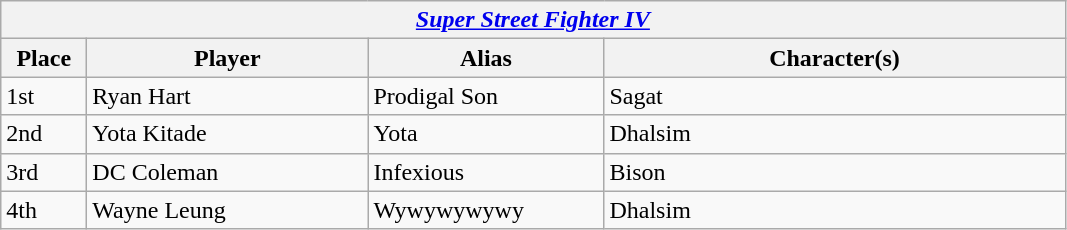<table class="wikitable">
<tr>
<th colspan="4"><strong><em><a href='#'>Super Street Fighter IV</a></em></strong></th>
</tr>
<tr>
<th style="width:50px;">Place</th>
<th style="width:180px;">Player</th>
<th style="width:150px;">Alias</th>
<th style="width:300px;">Character(s)</th>
</tr>
<tr>
<td>1st</td>
<td> Ryan Hart</td>
<td>Prodigal Son</td>
<td>Sagat</td>
</tr>
<tr>
<td>2nd</td>
<td> Yota Kitade</td>
<td>Yota</td>
<td>Dhalsim</td>
</tr>
<tr>
<td>3rd</td>
<td> DC Coleman</td>
<td>Infexious</td>
<td>Bison</td>
</tr>
<tr>
<td>4th</td>
<td> Wayne Leung</td>
<td>Wywywywywy</td>
<td>Dhalsim</td>
</tr>
</table>
